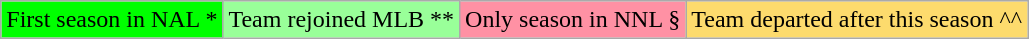<table class="wikitable" style="font-size:100%;line-height:1.1;">
<tr>
<td style="background-color:#00FF00;">First season in NAL *</td>
<td style="background-color:#99FF99;">Team rejoined MLB **</td>
<td style="background-color:#FF91A4;">Only season in NNL §</td>
<td style="background-color:#FDDB6D;">Team departed after this season ^^</td>
</tr>
</table>
